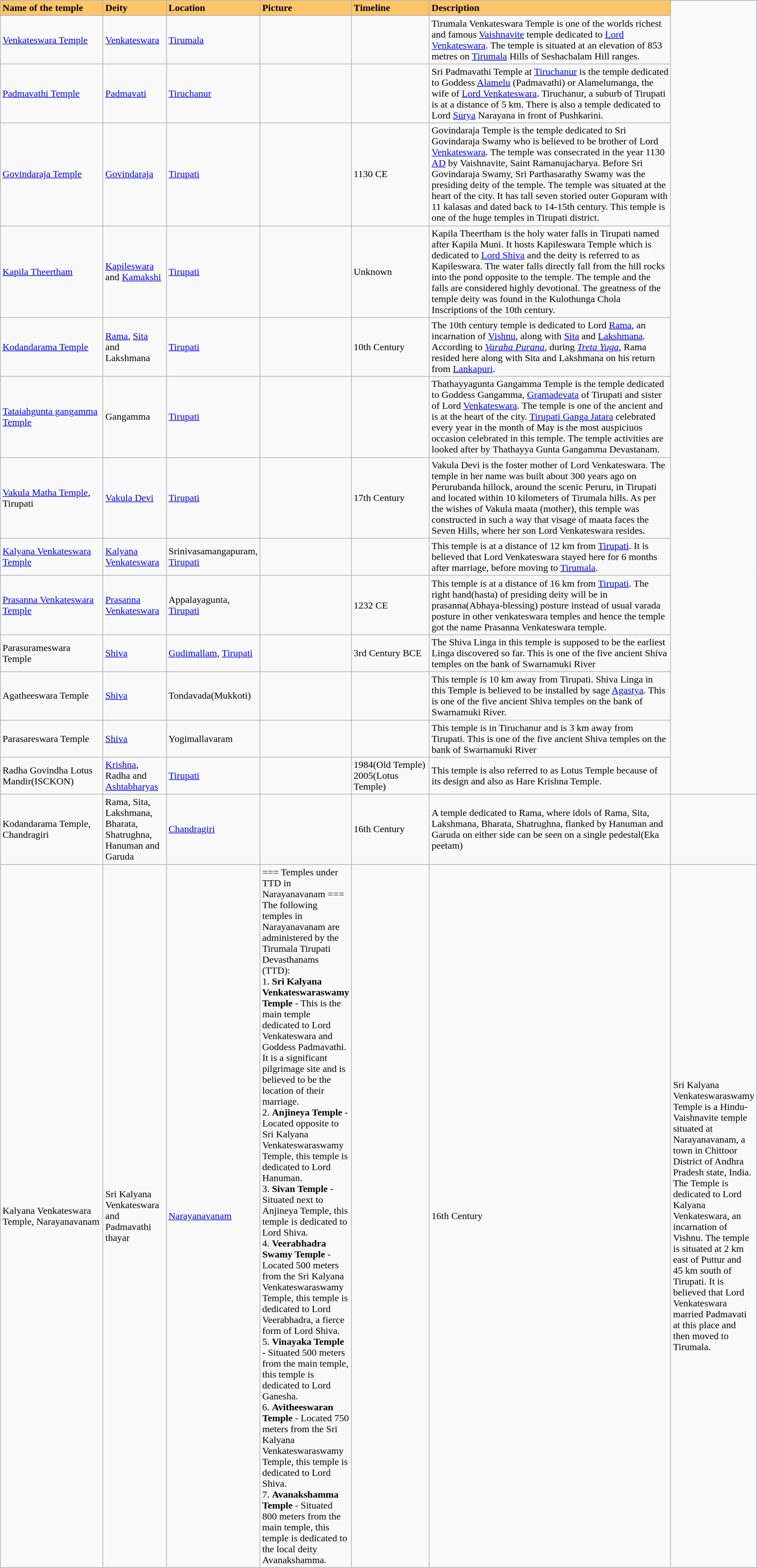<table class="wikitable sortable">
<tr style="background:#FFC569">
<td width="180pt"><strong>Name of the temple</strong></td>
<td width="100pt"><strong>Deity</strong></td>
<td><strong>Location</strong></td>
<td width="100pt"><strong>Picture</strong></td>
<td width="140pt"><strong>Timeline</strong></td>
<td width="500pt"><strong>Description</strong></td>
</tr>
<tr align ="center">
</tr>
<tr style="background:#ffe;">
</tr>
<tr>
<td><a href='#'>Venkateswara Temple</a></td>
<td><a href='#'>Venkateswara</a></td>
<td><a href='#'>Tirumala</a></td>
<td></td>
<td></td>
<td>Tirumala Venkateswara Temple is one of the worlds richest and famous <a href='#'>Vaishnavite</a> temple dedicated to <a href='#'>Lord Venkateswara</a>. The temple is situated at an elevation of 853 metres on <a href='#'>Tirumala</a> Hills of Seshachalam Hill ranges.</td>
</tr>
<tr>
<td><a href='#'>Padmavathi Temple</a></td>
<td><a href='#'>Padmavati</a></td>
<td><a href='#'>Tiruchanur</a></td>
<td></td>
<td></td>
<td>Sri Padmavathi Temple at <a href='#'>Tiruchanur</a> is the temple dedicated to Goddess <a href='#'>Alamelu</a> (Padmavathi) or Alamelumanga, the wife of <a href='#'>Lord Venkateswara</a>. Tiruchanur, a suburb of Tirupati is at a distance of 5 km. There is also a temple dedicated to Lord <a href='#'>Surya</a> Narayana in front of Pushkarini.</td>
</tr>
<tr>
<td><a href='#'>Govindaraja Temple</a></td>
<td><a href='#'>Govindaraja</a></td>
<td><a href='#'>Tirupati</a></td>
<td></td>
<td>1130 CE</td>
<td>Govindaraja Temple is the temple dedicated to Sri Govindaraja Swamy who is believed to be brother of Lord <a href='#'>Venkateswara</a>. The temple was consecrated in the year 1130 <a href='#'>AD</a> by Vaishnavite, Saint Ramanujacharya. Before Sri Govindaraja Swamy, Sri Parthasarathy Swamy was the presiding deity of the temple. The temple was situated at the heart of the city. It has tall seven storied outer Gopuram with 11 kalasas and dated back to 14-15th century. This temple is one of the huge temples in Tirupati district.</td>
</tr>
<tr>
<td><a href='#'>Kapila Theertham</a></td>
<td><a href='#'>Kapileswara</a> and <a href='#'>Kamakshi</a></td>
<td><a href='#'>Tirupati</a></td>
<td></td>
<td>Unknown</td>
<td>Kapila Theertham is the holy water falls in Tirupati named after Kapila Muni. It hosts Kapileswara Temple which is dedicated to <a href='#'>Lord Shiva</a> and the deity is referred to as Kapileswara. The water falls directly fall from the hill rocks into the pond opposite to the temple. The temple and the falls are considered highly devotional. The greatness of the temple deity was found in the Kulothunga Chola Inscriptions of the 10th century.</td>
</tr>
<tr>
<td><a href='#'>Kodandarama Temple</a></td>
<td><a href='#'>Rama</a>, <a href='#'>Sita</a> and Lakshmana</td>
<td><a href='#'>Tirupati</a></td>
<td></td>
<td>10th Century</td>
<td>The 10th century temple is dedicated to Lord <a href='#'>Rama</a>, an incarnation of <a href='#'>Vishnu</a>, along with <a href='#'>Sita</a> and <a href='#'>Lakshmana</a>. According to <em><a href='#'>Varaha Purana</a></em>, during <em><a href='#'>Treta Yuga</a></em>, Rama resided here along with Sita and Lakshmana on his return from <a href='#'>Lankapuri</a>.</td>
</tr>
<tr>
<td><a href='#'>Tataiahgunta gangamma Temple</a></td>
<td>Gangamma</td>
<td><a href='#'>Tirupati</a></td>
<td></td>
<td></td>
<td>Thathayyagunta Gangamma Temple is the temple dedicated to Goddess Gangamma, <a href='#'>Gramadevata</a> of Tirupati and sister of Lord <a href='#'>Venkateswara</a>. The temple is one of the ancient and is at the heart of the city. <a href='#'>Tirupati Ganga Jatara</a> celebrated every year in the month of May is the most auspiciuos occasion celebrated in this temple. The temple activities are looked after by Thathayya Gunta Gangamma Devastanam.</td>
</tr>
<tr>
<td><a href='#'>Vakula Matha Temple</a>, Tirupati</td>
<td><a href='#'>Vakula Devi</a></td>
<td><a href='#'>Tirupati</a></td>
<td></td>
<td>17th Century</td>
<td>Vakula Devi is the foster mother of Lord Venkateswara. The temple in her name was built about 300 years ago on Perurubanda hillock, around the scenic Peruru, in Tirupati and located within 10 kilometers of Tirumala hills. As per the wishes of Vakula maata (mother), this temple was constructed in such a way that visage of maata faces the Seven Hills, where her son Lord Venkateswara resides.</td>
</tr>
<tr>
<td><a href='#'>Kalyana Venkateswara Temple</a></td>
<td><a href='#'>Kalyana Venkateswara</a></td>
<td>Srinivasamangapuram, <a href='#'>Tirupati</a></td>
<td></td>
<td></td>
<td>This temple is at a distance of 12 km from <a href='#'>Tirupati</a>. It is believed that Lord Venkateswara stayed here for 6 months after marriage, before moving to <a href='#'>Tirumala</a>.</td>
</tr>
<tr>
<td><a href='#'>Prasanna Venkateswara Temple</a></td>
<td><a href='#'>Prasanna Venkateswara</a></td>
<td>Appalayagunta, <a href='#'>Tirupati</a></td>
<td></td>
<td>1232 CE</td>
<td>This temple is at a distance of 16 km from <a href='#'>Tirupati</a>. The right hand(hasta) of presiding deity will be in prasanna(Abhaya-blessing) posture instead of usual varada posture in other venkateswara temples and hence the temple got the name Prasanna Venkateswara temple.</td>
</tr>
<tr>
<td>Parasurameswara Temple</td>
<td><a href='#'>Shiva</a></td>
<td><a href='#'>Gudimallam</a>, <a href='#'>Tirupati</a></td>
<td></td>
<td>3rd Century BCE</td>
<td>The Shiva Linga in this temple is supposed to be the earliest Linga discovered so far. This is one of the five ancient Shiva temples on the bank of Swarnamuki River</td>
</tr>
<tr>
<td>Agatheeswara Temple</td>
<td><a href='#'>Shiva</a></td>
<td>Tondavada(Mukkoti)</td>
<td></td>
<td></td>
<td>This temple is 10 km away from Tirupati. Shiva Linga in this Temple is believed to be installed by sage <a href='#'>Agastya</a>. This is one of the five ancient Shiva temples on the bank of Swarnamuki River.</td>
</tr>
<tr>
<td>Parasareswara Temple</td>
<td><a href='#'>Shiva</a></td>
<td>Yogimallavaram</td>
<td></td>
<td></td>
<td>This temple is in Tiruchanur and is 3 km away from Tirupati. This is one of the five ancient Shiva temples on the bank of Swarnamuki River</td>
</tr>
<tr>
<td>Radha Govindha Lotus Mandir(ISCKON)</td>
<td><a href='#'>Krishna</a>, Radha and <a href='#'>Ashtabharyas</a></td>
<td><a href='#'>Tirupati</a></td>
<td></td>
<td>1984(Old Temple)<br>2005(Lotus Temple)</td>
<td>This temple is also referred to as Lotus Temple because of its design and also as Hare Krishna Temple.</td>
</tr>
<tr>
<td>Kodandarama Temple, Chandragiri</td>
<td>Rama, Sita, Lakshmana, Bharata, Shatrughna, Hanuman and Garuda</td>
<td><a href='#'>Chandragiri</a></td>
<td></td>
<td>16th Century</td>
<td>A temple dedicated to Rama, where idols of Rama, Sita, Lakshmana, Bharata, Shatrughna, flanked by Hanuman and Garuda on either side can be seen on a single pedestal(Eka peetam)</td>
<td></td>
</tr>
<tr>
<td>Kalyana Venkateswara Temple, Narayanavanam</td>
<td>Sri Kalyana Venkateswara and Padmavathi thayar</td>
<td><a href='#'>Narayanavanam</a></td>
<td>=== Temples under TTD in Narayanavanam ===<br>The following temples in Narayanavanam are administered by the Tirumala Tirupati Devasthanams (TTD):<br>1. <strong>Sri Kalyana Venkateswaraswamy Temple</strong>
- This is the main temple dedicated to Lord Venkateswara and Goddess Padmavathi. It is a significant pilgrimage site and is believed to be the location of their marriage.<br>2. <strong>Anjineya Temple</strong>
- Located opposite to Sri Kalyana Venkateswaraswamy Temple, this temple is dedicated to Lord Hanuman.<br>3. <strong>Sivan Temple</strong>
- Situated next to Anjineya Temple, this temple is dedicated to Lord Shiva.<br>4. <strong>Veerabhadra Swamy Temple</strong>
- Located 500 meters from the Sri Kalyana Venkateswaraswamy Temple, this temple is dedicated to Lord Veerabhadra, a fierce form of Lord Shiva.<br>5. <strong>Vinayaka Temple</strong>
- Situated 500 meters from the main temple, this temple is dedicated to Lord Ganesha.<br>6. <strong>Avitheeswaran Temple</strong>
- Located 750 meters from the Sri Kalyana Venkateswaraswamy Temple, this temple is dedicated to Lord Shiva.<br>7. <strong>Avanakshamma Temple</strong>
- Situated 800 meters from the main temple, this temple is dedicated to the local deity Avanakshamma.</td>
<td></td>
<td>16th Century</td>
<td>Sri Kalyana Venkateswaraswamy Temple is a Hindu-Vaishnavite temple situated at Narayanavanam, a town in Chittoor District of Andhra Pradesh state, India. The Temple is dedicated to Lord Kalyana Venkateswara, an incarnation of Vishnu. The temple is situated at 2 km east of Puttur and 45 km south of Tirupati. It is believed that Lord Venkateswara married Padmavati at this place and then moved to Tirumala.</td>
</tr>
</table>
